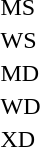<table>
<tr>
<td rowspan="2">MS</td>
<td rowspan="2"></td>
<td rowspan="2"></td>
<td></td>
</tr>
<tr>
<td></td>
</tr>
<tr>
<td rowspan="2">WS</td>
<td rowspan="2"></td>
<td rowspan="2"></td>
<td></td>
</tr>
<tr>
<td></td>
</tr>
<tr>
<td rowspan="2">MD</td>
<td rowspan="2"></td>
<td rowspan="2"></td>
<td></td>
</tr>
<tr>
<td></td>
</tr>
<tr>
<td rowspan="2">WD</td>
<td rowspan="2"></td>
<td rowspan="2"></td>
<td></td>
</tr>
<tr>
<td></td>
</tr>
<tr>
<td rowspan="2">XD</td>
<td rowspan="2"></td>
<td rowspan="2"></td>
<td></td>
</tr>
<tr>
<td></td>
</tr>
</table>
